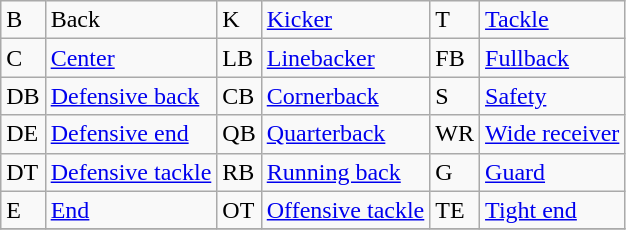<table class="wikitable">
<tr>
<td>B</td>
<td>Back</td>
<td>K</td>
<td><a href='#'>Kicker</a></td>
<td>T</td>
<td><a href='#'>Tackle</a></td>
</tr>
<tr>
<td>C</td>
<td><a href='#'>Center</a></td>
<td>LB</td>
<td><a href='#'>Linebacker</a></td>
<td>FB</td>
<td><a href='#'>Fullback</a></td>
</tr>
<tr>
<td>DB</td>
<td><a href='#'>Defensive back</a></td>
<td>CB</td>
<td><a href='#'>Cornerback</a></td>
<td>S</td>
<td><a href='#'>Safety</a></td>
</tr>
<tr>
<td>DE</td>
<td><a href='#'>Defensive end</a></td>
<td>QB</td>
<td><a href='#'>Quarterback</a></td>
<td>WR</td>
<td><a href='#'>Wide receiver</a></td>
</tr>
<tr>
<td>DT</td>
<td><a href='#'>Defensive tackle</a></td>
<td>RB</td>
<td><a href='#'>Running back</a></td>
<td>G</td>
<td><a href='#'>Guard</a></td>
</tr>
<tr>
<td>E</td>
<td><a href='#'>End</a></td>
<td>OT</td>
<td><a href='#'>Offensive tackle</a></td>
<td>TE</td>
<td><a href='#'>Tight end</a></td>
</tr>
<tr>
</tr>
</table>
